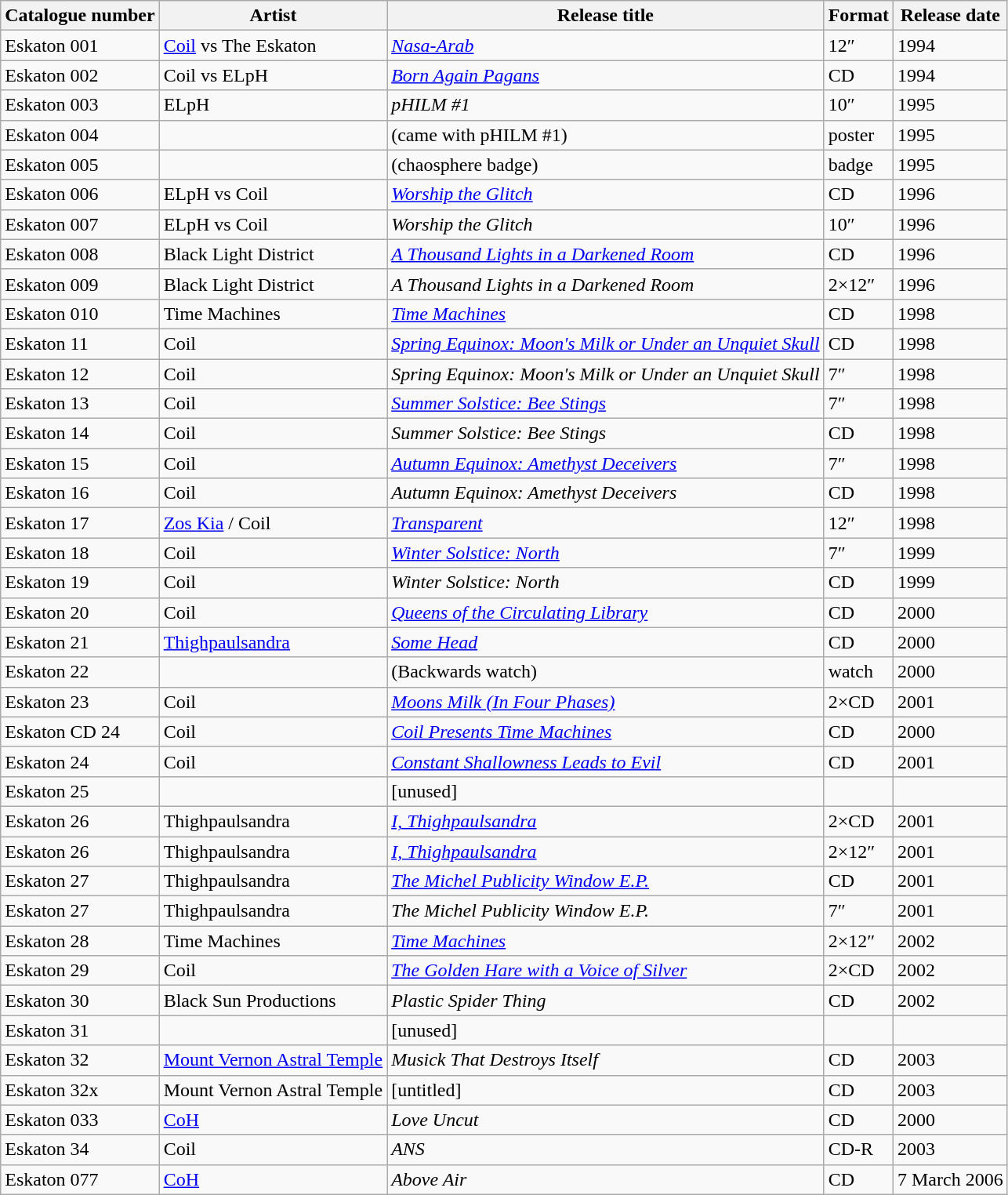<table class="wikitable">
<tr>
<th>Catalogue number</th>
<th>Artist</th>
<th>Release title</th>
<th>Format</th>
<th>Release date</th>
</tr>
<tr>
<td>Eskaton 001</td>
<td><a href='#'>Coil</a> vs The Eskaton</td>
<td><em><a href='#'>Nasa-Arab</a></em></td>
<td>12″</td>
<td>1994</td>
</tr>
<tr>
<td>Eskaton 002</td>
<td>Coil vs ELpH</td>
<td><em><a href='#'>Born Again Pagans</a></em></td>
<td>CD</td>
<td>1994</td>
</tr>
<tr>
<td>Eskaton 003</td>
<td>ELpH</td>
<td><em>pHILM #1</em></td>
<td>10″</td>
<td>1995</td>
</tr>
<tr>
<td>Eskaton 004</td>
<td></td>
<td>(came with pHILM #1)</td>
<td>poster</td>
<td>1995</td>
</tr>
<tr>
<td>Eskaton 005</td>
<td></td>
<td>(chaosphere badge)</td>
<td>badge</td>
<td>1995</td>
</tr>
<tr>
<td>Eskaton 006</td>
<td>ELpH vs Coil</td>
<td><em><a href='#'>Worship the Glitch</a></em></td>
<td>CD</td>
<td>1996</td>
</tr>
<tr>
<td>Eskaton 007</td>
<td>ELpH vs Coil</td>
<td><em>Worship the Glitch</em></td>
<td>10″</td>
<td>1996</td>
</tr>
<tr>
<td>Eskaton 008</td>
<td>Black Light District</td>
<td><em><a href='#'>A Thousand Lights in a Darkened Room</a></em></td>
<td>CD</td>
<td>1996</td>
</tr>
<tr>
<td>Eskaton 009</td>
<td>Black Light District</td>
<td><em>A Thousand Lights in a Darkened Room</em></td>
<td>2×12″</td>
<td>1996</td>
</tr>
<tr>
<td>Eskaton 010</td>
<td>Time Machines</td>
<td><em><a href='#'>Time Machines</a></em></td>
<td>CD</td>
<td>1998</td>
</tr>
<tr>
<td>Eskaton 11</td>
<td>Coil</td>
<td><em><a href='#'>Spring Equinox: Moon's Milk or Under an Unquiet Skull</a></em></td>
<td>CD</td>
<td>1998</td>
</tr>
<tr>
<td>Eskaton 12</td>
<td>Coil</td>
<td><em>Spring Equinox: Moon's Milk or Under an Unquiet Skull</em></td>
<td>7″</td>
<td>1998</td>
</tr>
<tr>
<td>Eskaton 13</td>
<td>Coil</td>
<td><em><a href='#'>Summer Solstice: Bee Stings</a></em></td>
<td>7″</td>
<td>1998</td>
</tr>
<tr>
<td>Eskaton 14</td>
<td>Coil</td>
<td><em>Summer Solstice: Bee Stings</em></td>
<td>CD</td>
<td>1998</td>
</tr>
<tr>
<td>Eskaton 15</td>
<td>Coil</td>
<td><em><a href='#'>Autumn Equinox: Amethyst Deceivers</a></em></td>
<td>7″</td>
<td>1998</td>
</tr>
<tr>
<td>Eskaton 16</td>
<td>Coil</td>
<td><em>Autumn Equinox: Amethyst Deceivers</em></td>
<td>CD</td>
<td>1998</td>
</tr>
<tr>
<td>Eskaton 17</td>
<td><a href='#'>Zos Kia</a> / Coil</td>
<td><em><a href='#'>Transparent</a></em></td>
<td>12″</td>
<td>1998</td>
</tr>
<tr>
<td>Eskaton 18</td>
<td>Coil</td>
<td><em><a href='#'>Winter Solstice: North</a></em></td>
<td>7″</td>
<td>1999</td>
</tr>
<tr>
<td>Eskaton 19</td>
<td>Coil</td>
<td><em>Winter Solstice: North</em></td>
<td>CD</td>
<td>1999</td>
</tr>
<tr>
<td>Eskaton 20</td>
<td>Coil</td>
<td><em><a href='#'>Queens of the Circulating Library</a></em></td>
<td>CD</td>
<td>2000</td>
</tr>
<tr>
<td>Eskaton 21</td>
<td><a href='#'>Thighpaulsandra</a></td>
<td><em><a href='#'>Some Head</a></em></td>
<td>CD</td>
<td>2000</td>
</tr>
<tr>
<td>Eskaton 22</td>
<td></td>
<td>(Backwards watch)</td>
<td>watch</td>
<td>2000</td>
</tr>
<tr>
<td>Eskaton 23</td>
<td>Coil</td>
<td><em><a href='#'>Moons Milk (In Four Phases)</a></em></td>
<td>2×CD</td>
<td>2001</td>
</tr>
<tr>
<td>Eskaton CD 24</td>
<td>Coil</td>
<td><em><a href='#'>Coil Presents Time Machines</a></em></td>
<td>CD</td>
<td>2000</td>
</tr>
<tr>
<td>Eskaton 24</td>
<td>Coil</td>
<td><em><a href='#'>Constant Shallowness Leads to Evil</a></em></td>
<td>CD</td>
<td>2001</td>
</tr>
<tr>
<td>Eskaton 25</td>
<td></td>
<td>[unused]</td>
<td></td>
<td></td>
</tr>
<tr>
<td>Eskaton 26</td>
<td>Thighpaulsandra</td>
<td><em><a href='#'>I, Thighpaulsandra</a></em></td>
<td>2×CD</td>
<td>2001</td>
</tr>
<tr>
<td>Eskaton 26</td>
<td>Thighpaulsandra</td>
<td><em><a href='#'>I, Thighpaulsandra</a></em></td>
<td>2×12″</td>
<td>2001</td>
</tr>
<tr>
<td>Eskaton 27</td>
<td>Thighpaulsandra</td>
<td><em><a href='#'>The Michel Publicity Window E.P.</a></em></td>
<td>CD</td>
<td>2001</td>
</tr>
<tr>
<td>Eskaton 27</td>
<td>Thighpaulsandra</td>
<td><em>The Michel Publicity Window E.P.</em></td>
<td>7″</td>
<td>2001</td>
</tr>
<tr>
<td>Eskaton 28</td>
<td>Time Machines</td>
<td><em><a href='#'>Time Machines</a></em></td>
<td>2×12″</td>
<td>2002</td>
</tr>
<tr>
<td>Eskaton 29</td>
<td>Coil</td>
<td><em><a href='#'>The Golden Hare with a Voice of Silver</a></em></td>
<td>2×CD</td>
<td>2002</td>
</tr>
<tr>
<td>Eskaton 30</td>
<td>Black Sun Productions</td>
<td><em>Plastic Spider Thing</em></td>
<td>CD</td>
<td>2002</td>
</tr>
<tr>
<td>Eskaton 31</td>
<td></td>
<td>[unused]</td>
<td></td>
<td></td>
</tr>
<tr>
<td>Eskaton 32</td>
<td><a href='#'>Mount Vernon Astral Temple</a></td>
<td><em>Musick That Destroys Itself</em></td>
<td>CD</td>
<td>2003</td>
</tr>
<tr>
<td>Eskaton 32x</td>
<td>Mount Vernon Astral Temple</td>
<td>[untitled]</td>
<td>CD</td>
<td>2003</td>
</tr>
<tr>
<td>Eskaton 033</td>
<td><a href='#'>CoH</a></td>
<td><em>Love Uncut</em></td>
<td>CD</td>
<td>2000</td>
</tr>
<tr>
<td>Eskaton 34</td>
<td>Coil</td>
<td><em>ANS</em></td>
<td>CD-R</td>
<td>2003</td>
</tr>
<tr>
<td>Eskaton 077</td>
<td><a href='#'>CoH</a></td>
<td><em>Above Air</em></td>
<td>CD</td>
<td>7 March 2006</td>
</tr>
</table>
